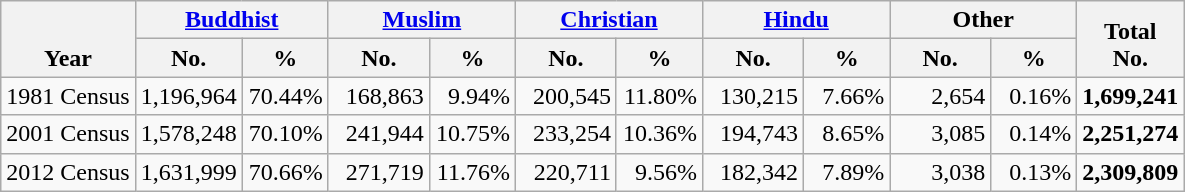<table class="wikitable" style="text-align:right;">
<tr style="vertical-align:bottom;">
<th rowspan=2>Year</th>
<th colspan=2><a href='#'>Buddhist</a></th>
<th colspan=2><a href='#'>Muslim</a></th>
<th colspan=2><a href='#'>Christian</a></th>
<th colspan=2><a href='#'>Hindu</a></th>
<th colspan=2>Other</th>
<th rowspan=2><strong>Total</strong><br><strong>No.</strong></th>
</tr>
<tr>
<th style="width:60px;">No.</th>
<th style="width:50px;">%</th>
<th style="width:60px;">No.</th>
<th style="width:50px;">%</th>
<th style="width:60px;">No.</th>
<th style="width:50px;">%</th>
<th style="width:60px;">No.</th>
<th style="width:50px;">%</th>
<th style="width:60px;">No.</th>
<th style="width:50px;">%</th>
</tr>
<tr>
<td align=left>1981 Census</td>
<td>1,196,964</td>
<td>70.44%</td>
<td>168,863</td>
<td>9.94%</td>
<td>200,545</td>
<td>11.80%</td>
<td>130,215</td>
<td>7.66%</td>
<td>2,654</td>
<td>0.16%</td>
<td><strong>1,699,241</strong></td>
</tr>
<tr>
<td align=left>2001 Census</td>
<td>1,578,248</td>
<td>70.10%</td>
<td>241,944</td>
<td>10.75%</td>
<td>233,254</td>
<td>10.36%</td>
<td>194,743</td>
<td>8.65%</td>
<td>3,085</td>
<td>0.14%</td>
<td><strong>2,251,274</strong></td>
</tr>
<tr>
<td align=left>2012 Census</td>
<td>1,631,999</td>
<td>70.66%</td>
<td>271,719</td>
<td>11.76%</td>
<td>220,711</td>
<td>9.56%</td>
<td>182,342</td>
<td>7.89%</td>
<td>3,038</td>
<td>0.13%</td>
<td><strong>2,309,809</strong></td>
</tr>
</table>
